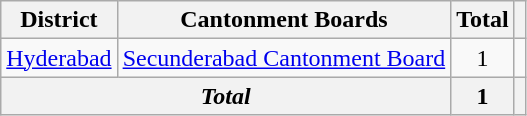<table class="sortable wikitable">
<tr>
<th class="unsortable">District</th>
<th class="unsortable">Cantonment Boards</th>
<th>Total</th>
<th class="unsortable"></th>
</tr>
<tr>
<td><a href='#'>Hyderabad</a></td>
<td><a href='#'>Secunderabad Cantonment Board</a></td>
<td style="text-align:center">1</td>
<td></td>
</tr>
<tr>
<th colspan="2" style="text-align:center;"><strong><em>Total</em></strong></th>
<th style="text-align:center"><strong>1</strong></th>
<th></th>
</tr>
</table>
